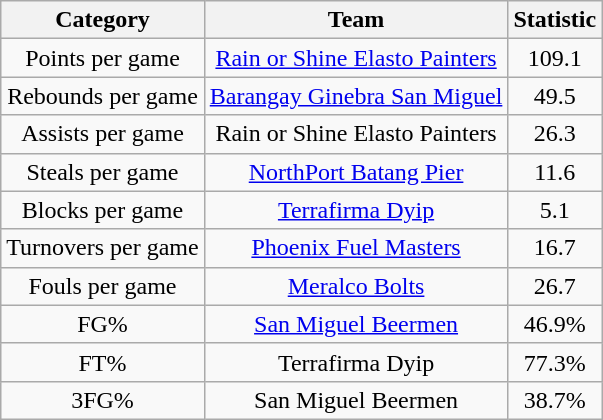<table class="wikitable" style="text-align:center">
<tr>
<th>Category</th>
<th>Team</th>
<th>Statistic</th>
</tr>
<tr>
<td>Points per game</td>
<td><a href='#'>Rain or Shine Elasto Painters</a></td>
<td>109.1</td>
</tr>
<tr>
<td>Rebounds per game</td>
<td><a href='#'>Barangay Ginebra San Miguel</a></td>
<td>49.5</td>
</tr>
<tr>
<td>Assists per game</td>
<td>Rain or Shine Elasto Painters</td>
<td>26.3</td>
</tr>
<tr>
<td>Steals per game</td>
<td><a href='#'>NorthPort Batang Pier</a></td>
<td>11.6</td>
</tr>
<tr>
<td>Blocks per game</td>
<td><a href='#'>Terrafirma Dyip</a></td>
<td>5.1</td>
</tr>
<tr>
<td>Turnovers per game</td>
<td><a href='#'>Phoenix Fuel Masters</a></td>
<td>16.7</td>
</tr>
<tr>
<td>Fouls per game</td>
<td><a href='#'>Meralco Bolts</a></td>
<td>26.7</td>
</tr>
<tr>
<td>FG%</td>
<td><a href='#'>San Miguel Beermen</a></td>
<td>46.9%</td>
</tr>
<tr>
<td>FT%</td>
<td>Terrafirma Dyip</td>
<td>77.3%</td>
</tr>
<tr>
<td>3FG%</td>
<td>San Miguel Beermen</td>
<td>38.7%</td>
</tr>
</table>
